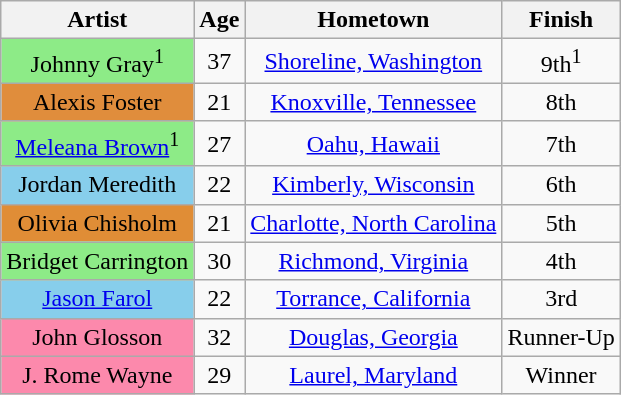<table class="wikitable sortable" style="text-align:center">
<tr>
<th>Artist</th>
<th>Age</th>
<th>Hometown</th>
<th>Finish</th>
</tr>
<tr>
<td style="background:#8deb87; height:10px;">Johnny Gray<sup>1</sup></td>
<td>37</td>
<td><a href='#'>Shoreline, Washington</a></td>
<td>9th<sup>1</sup></td>
</tr>
<tr>
<td style="background:#E08D3C; height:10px;">Alexis Foster</td>
<td>21</td>
<td><a href='#'>Knoxville, Tennessee</a></td>
<td>8th</td>
</tr>
<tr>
<td style="background:#8deb87; height:10px;"><a href='#'>Meleana Brown</a><sup>1</sup></td>
<td>27</td>
<td><a href='#'>Oahu, Hawaii</a></td>
<td>7th</td>
</tr>
<tr>
<td style="background:#87CEEB; height:10px;">Jordan Meredith</td>
<td>22</td>
<td><a href='#'>Kimberly, Wisconsin</a></td>
<td>6th</td>
</tr>
<tr>
<td style="background:#E08D36; height:10px;">Olivia Chisholm</td>
<td>21</td>
<td><a href='#'>Charlotte, North Carolina</a></td>
<td>5th</td>
</tr>
<tr>
<td style="background:#8deb87; height:10px;">Bridget Carrington</td>
<td>30</td>
<td><a href='#'>Richmond, Virginia</a></td>
<td>4th</td>
</tr>
<tr>
<td style="background:#87CEEB; height:10px;"><a href='#'>Jason Farol</a></td>
<td>22</td>
<td><a href='#'>Torrance, California</a></td>
<td>3rd</td>
</tr>
<tr>
<td style="background:#FC89AC; height:10px;">John Glosson</td>
<td>32</td>
<td><a href='#'>Douglas, Georgia</a></td>
<td>Runner-Up</td>
</tr>
<tr>
<td style="background:#FC89AC; height:10px;">J. Rome Wayne</td>
<td>29</td>
<td><a href='#'>Laurel, Maryland</a></td>
<td>Winner</td>
</tr>
</table>
